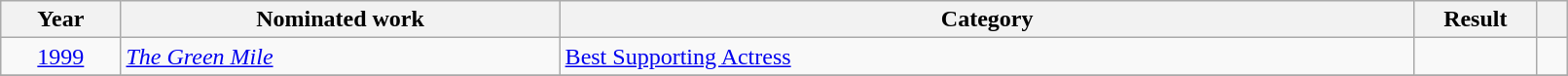<table class="wikitable" style="width:85%;">
<tr>
<th scope="col" style="width:5em;">Year</th>
<th scope="col" style="width:20em;">Nominated work</th>
<th scope="col" style="width:40em;">Category</th>
<th scope="col" style="width:5em;">Result</th>
<th class="unsortable" style="width:1em;"></th>
</tr>
<tr>
<td style="text-align:center;"><a href='#'>1999</a></td>
<td><em><a href='#'>The Green Mile</a></em></td>
<td><a href='#'>Best Supporting Actress</a></td>
<td></td>
<td align="center"></td>
</tr>
<tr>
</tr>
</table>
